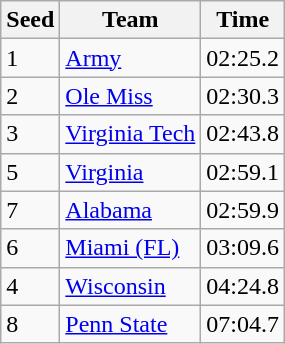<table class="wikitable">
<tr>
<th>Seed</th>
<th>Team</th>
<th>Time</th>
</tr>
<tr>
<td>1</td>
<td><a href='#'>Army</a></td>
<td>02:25.2</td>
</tr>
<tr>
<td>2</td>
<td><a href='#'>Ole Miss</a></td>
<td>02:30.3</td>
</tr>
<tr>
<td>3</td>
<td><a href='#'>Virginia Tech</a></td>
<td>02:43.8</td>
</tr>
<tr>
<td>5</td>
<td><a href='#'>Virginia</a></td>
<td>02:59.1</td>
</tr>
<tr>
<td>7</td>
<td><a href='#'>Alabama</a></td>
<td>02:59.9</td>
</tr>
<tr>
<td>6</td>
<td><a href='#'>Miami (FL)</a></td>
<td>03:09.6</td>
</tr>
<tr>
<td>4</td>
<td><a href='#'>Wisconsin</a></td>
<td>04:24.8</td>
</tr>
<tr>
<td>8</td>
<td><a href='#'>Penn State</a></td>
<td>07:04.7</td>
</tr>
</table>
